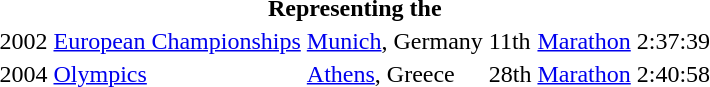<table>
<tr>
<th colspan="6">Representing the </th>
</tr>
<tr>
<td>2002</td>
<td><a href='#'>European Championships</a></td>
<td><a href='#'>Munich</a>, Germany</td>
<td>11th</td>
<td><a href='#'>Marathon</a></td>
<td>2:37:39</td>
</tr>
<tr>
<td>2004</td>
<td><a href='#'>Olympics</a></td>
<td><a href='#'>Athens</a>, Greece</td>
<td>28th</td>
<td><a href='#'>Marathon</a></td>
<td>2:40:58</td>
</tr>
</table>
